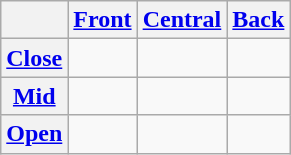<table class="wikitable" style=text-align:center>
<tr>
<th></th>
<th><a href='#'>Front</a></th>
<th><a href='#'>Central</a></th>
<th><a href='#'>Back</a></th>
</tr>
<tr>
<th><a href='#'>Close</a></th>
<td></td>
<td></td>
<td></td>
</tr>
<tr>
<th><a href='#'>Mid</a></th>
<td></td>
<td></td>
<td></td>
</tr>
<tr>
<th><a href='#'>Open</a></th>
<td></td>
<td></td>
<td></td>
</tr>
</table>
